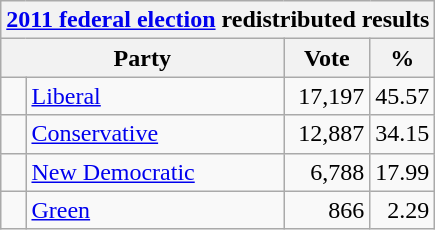<table class="wikitable">
<tr>
<th colspan="4"><a href='#'>2011 federal election</a> redistributed results</th>
</tr>
<tr>
<th bgcolor="#DDDDFF" width="130px" colspan="2">Party</th>
<th bgcolor="#DDDDFF" width="50px">Vote</th>
<th bgcolor="#DDDDFF" width="30px">%</th>
</tr>
<tr>
<td> </td>
<td><a href='#'>Liberal</a></td>
<td align=right>17,197</td>
<td align=right>45.57</td>
</tr>
<tr>
<td> </td>
<td><a href='#'>Conservative</a></td>
<td align=right>12,887</td>
<td align=right>34.15</td>
</tr>
<tr>
<td> </td>
<td><a href='#'>New Democratic</a></td>
<td align=right>6,788</td>
<td align=right>17.99</td>
</tr>
<tr>
<td> </td>
<td><a href='#'>Green</a></td>
<td align=right>866</td>
<td align=right>2.29</td>
</tr>
</table>
